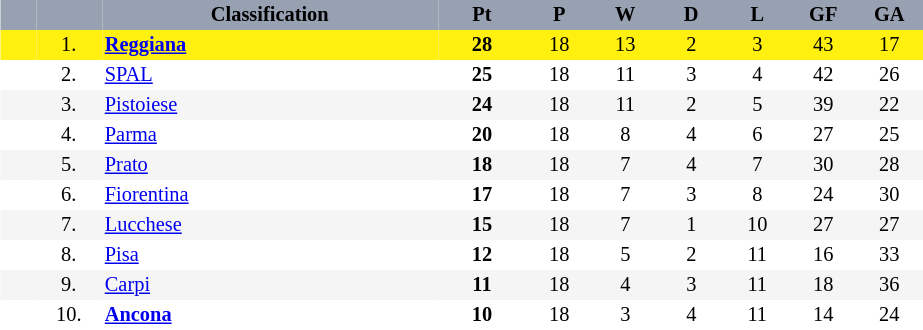<table align=center style="font-size: 85%; border-collapse:collapse" border=0 cellspacing=0 cellpadding=2>
<tr align=center bgcolor=#98A1B2>
<th width=20></th>
<th width=40></th>
<th width=220><span>Classification</span></th>
<th width=55><span>Pt</span></th>
<th width=40><span>P</span></th>
<th width=40><span>W</span></th>
<th width=40><span>D</span></th>
<th width=40><span>L</span></th>
<th width=40><span>GF</span></th>
<th width=40><span>GA</span></th>
</tr>
<tr align=center style="background:#FFF010;">
<td></td>
<td>1.</td>
<td style="text-align:left;"><strong><a href='#'>Reggiana</a></strong></td>
<td><strong>28</strong></td>
<td>18</td>
<td>13</td>
<td>2</td>
<td>3</td>
<td>43</td>
<td>17</td>
</tr>
<tr align=center style="background:#FFFFFF;">
<td></td>
<td>2.</td>
<td style="text-align:left;"><a href='#'>SPAL</a></td>
<td><strong>25</strong></td>
<td>18</td>
<td>11</td>
<td>3</td>
<td>4</td>
<td>42</td>
<td>26</td>
</tr>
<tr align=center style="background:#f5f5f5;">
<td></td>
<td>3.</td>
<td style="text-align:left;"><a href='#'>Pistoiese</a></td>
<td><strong>24</strong></td>
<td>18</td>
<td>11</td>
<td>2</td>
<td>5</td>
<td>39</td>
<td>22</td>
</tr>
<tr align=center style="background:#FFFFFF;">
<td></td>
<td>4.</td>
<td style="text-align:left;"><a href='#'>Parma</a></td>
<td><strong>20</strong></td>
<td>18</td>
<td>8</td>
<td>4</td>
<td>6</td>
<td>27</td>
<td>25</td>
</tr>
<tr align=center style="background:#f5f5f5;">
<td></td>
<td>5.</td>
<td style="text-align:left;"><a href='#'>Prato</a></td>
<td><strong>18</strong></td>
<td>18</td>
<td>7</td>
<td>4</td>
<td>7</td>
<td>30</td>
<td>28</td>
</tr>
<tr align=center style="background:#FFFFFF;">
<td></td>
<td>6.</td>
<td style="text-align:left;"><a href='#'>Fiorentina</a></td>
<td><strong>17</strong></td>
<td>18</td>
<td>7</td>
<td>3</td>
<td>8</td>
<td>24</td>
<td>30</td>
</tr>
<tr align=center style="background:#f5f5f5;">
<td></td>
<td>7.</td>
<td style="text-align:left;"><a href='#'>Lucchese</a></td>
<td><strong>15</strong></td>
<td>18</td>
<td>7</td>
<td>1</td>
<td>10</td>
<td>27</td>
<td>27</td>
</tr>
<tr align=center style="background:#FFFFFF;">
<td></td>
<td>8.</td>
<td style="text-align:left;"><a href='#'>Pisa</a></td>
<td><strong>12</strong></td>
<td>18</td>
<td>5</td>
<td>2</td>
<td>11</td>
<td>16</td>
<td>33</td>
</tr>
<tr align=center style="background:#f5f5f5;">
<td></td>
<td>9.</td>
<td style="text-align:left;"><a href='#'>Carpi</a></td>
<td><strong>11</strong></td>
<td>18</td>
<td>4</td>
<td>3</td>
<td>11</td>
<td>18</td>
<td>36</td>
</tr>
<tr align=center style="background:#FFFFFF;">
<td></td>
<td>10.</td>
<td style="text-align:left;"><strong><a href='#'>Ancona</a></strong></td>
<td><strong>10</strong></td>
<td>18</td>
<td>3</td>
<td>4</td>
<td>11</td>
<td>14</td>
<td>24</td>
</tr>
</table>
